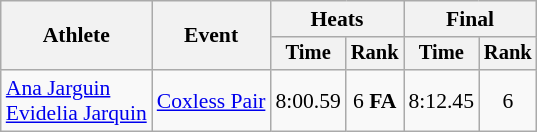<table class="wikitable" style="font-size:90%">
<tr>
<th rowspan=2>Athlete</th>
<th rowspan=2>Event</th>
<th colspan="2">Heats</th>
<th colspan="2">Final</th>
</tr>
<tr style="font-size:95%">
<th>Time</th>
<th>Rank</th>
<th>Time</th>
<th>Rank</th>
</tr>
<tr align=center>
<td align=left><a href='#'>Ana Jarguin</a><br><a href='#'>Evidelia Jarquin</a></td>
<td align=left><a href='#'>Coxless Pair</a></td>
<td>8:00.59</td>
<td>6 <strong>FA</strong></td>
<td>8:12.45</td>
<td>6</td>
</tr>
</table>
